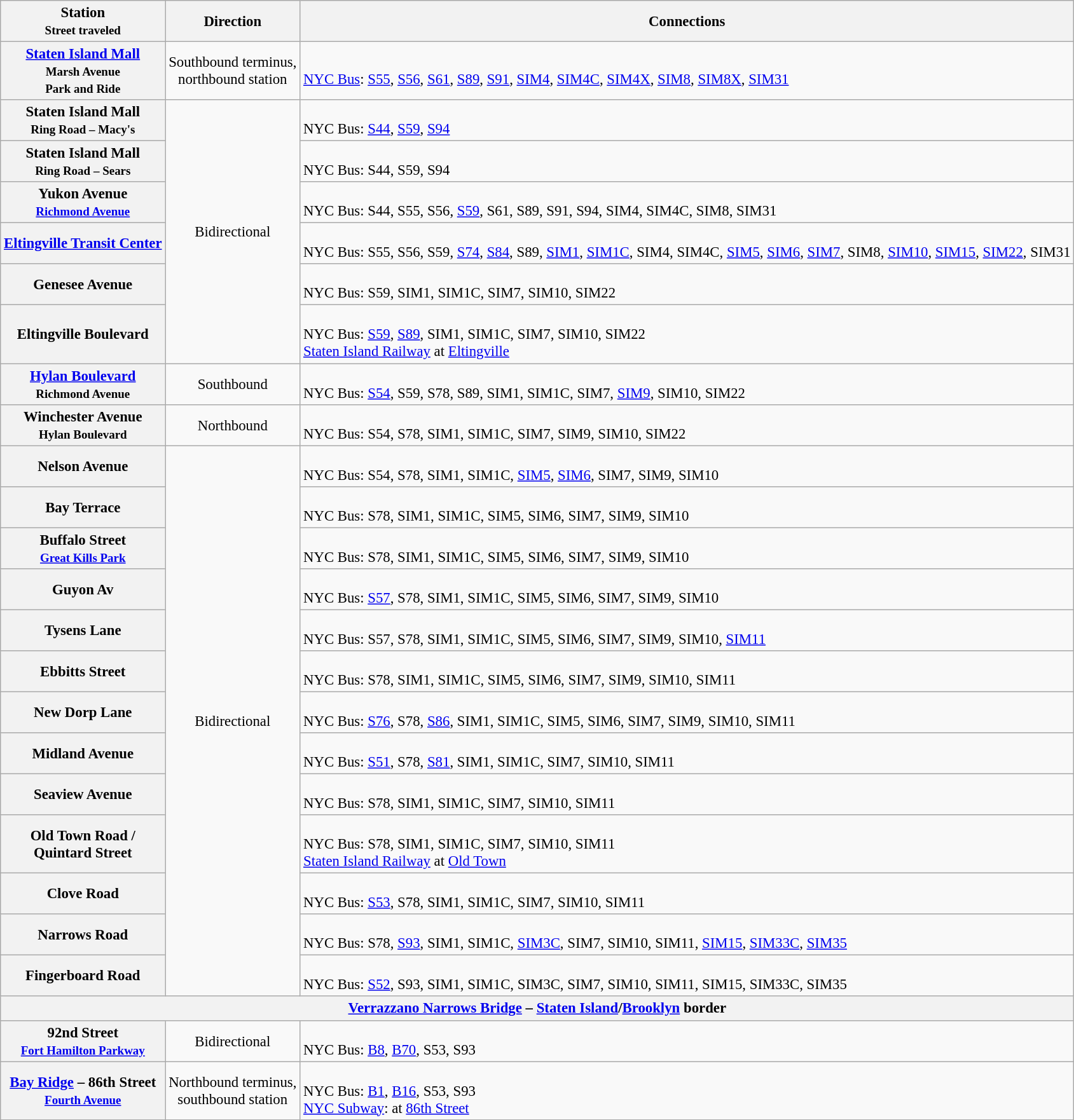<table class="wikitable collapsible" style="font-size: 95%;">
<tr>
<th>Station<br><small>Street traveled</small></th>
<th>Direction</th>
<th>Connections</th>
</tr>
<tr>
<th><a href='#'>Staten Island Mall</a><br><small>Marsh Avenue<br>Park and Ride</small></th>
<td style="text-align:center;">Southbound terminus,<br>northbound station</td>
<td><br><a href='#'>NYC Bus</a>: <a href='#'>S55</a>, <a href='#'>S56</a>, <a href='#'>S61</a>, <a href='#'>S89</a>, <a href='#'>S91</a>, <a href='#'>SIM4</a>, <a href='#'>SIM4C</a>, <a href='#'>SIM4X</a>, <a href='#'>SIM8</a>, <a href='#'>SIM8X</a>, <a href='#'>SIM31</a></td>
</tr>
<tr>
<th>Staten Island Mall<br><small>Ring Road – Macy's</small></th>
<td rowspan="6" style="text-align:center;">Bidirectional</td>
<td><br>NYC Bus: <a href='#'>S44</a>, <a href='#'>S59</a>, <a href='#'>S94</a></td>
</tr>
<tr>
<th>Staten Island Mall<br><small>Ring Road – Sears</small></th>
<td><br>NYC Bus: S44, S59, S94</td>
</tr>
<tr>
<th>Yukon Avenue<br><small><a href='#'>Richmond Avenue</a></small></th>
<td><br>NYC Bus: S44, S55, S56, <a href='#'>S59</a>, S61, S89, S91, S94, SIM4, SIM4C, SIM8, SIM31</td>
</tr>
<tr>
<th><a href='#'>Eltingville Transit Center</a></th>
<td><br>NYC Bus: S55, S56, S59, <a href='#'>S74</a>, <a href='#'>S84</a>, S89, <a href='#'>SIM1</a>, <a href='#'>SIM1C</a>, SIM4, SIM4C, <a href='#'>SIM5</a>, <a href='#'>SIM6</a>, <a href='#'>SIM7</a>, SIM8, <a href='#'>SIM10</a>, <a href='#'>SIM15</a>, <a href='#'>SIM22</a>, SIM31</td>
</tr>
<tr>
<th>Genesee Avenue</th>
<td><br>NYC Bus: S59, SIM1, SIM1C, SIM7, SIM10, SIM22</td>
</tr>
<tr>
<th>Eltingville Boulevard</th>
<td><br>NYC Bus: <a href='#'>S59</a>, <a href='#'>S89</a>, SIM1, SIM1C, SIM7, SIM10, SIM22<br><a href='#'>Staten Island Railway</a> at <a href='#'>Eltingville</a></td>
</tr>
<tr>
<th><a href='#'>Hylan Boulevard</a><br><small>Richmond Avenue</small></th>
<td style="text-align:center;">Southbound</td>
<td><br>NYC Bus: <a href='#'>S54</a>, S59, S78, S89, SIM1, SIM1C, SIM7, <a href='#'>SIM9</a>, SIM10, SIM22</td>
</tr>
<tr>
<th>Winchester Avenue<br><small>Hylan Boulevard</small></th>
<td style="text-align:center;">Northbound</td>
<td><br>NYC Bus: S54, S78, SIM1, SIM1C, SIM7, SIM9, SIM10, SIM22</td>
</tr>
<tr>
<th>Nelson Avenue</th>
<td rowspan="13" style="text-align:center;">Bidirectional</td>
<td><br>NYC Bus: S54, S78, SIM1, SIM1C, <a href='#'>SIM5</a>, <a href='#'>SIM6</a>, SIM7, SIM9, SIM10</td>
</tr>
<tr>
<th>Bay Terrace</th>
<td><br>NYC Bus: S78, SIM1, SIM1C, SIM5, SIM6, SIM7, SIM9, SIM10</td>
</tr>
<tr>
<th>Buffalo Street<br><small><a href='#'>Great Kills Park</a></small></th>
<td><br>NYC Bus: S78, SIM1, SIM1C, SIM5, SIM6, SIM7, SIM9, SIM10</td>
</tr>
<tr>
<th>Guyon Av</th>
<td><br>NYC Bus: <a href='#'>S57</a>, S78, SIM1, SIM1C, SIM5, SIM6, SIM7, SIM9, SIM10</td>
</tr>
<tr>
<th>Tysens Lane</th>
<td><br>NYC Bus: S57, S78, SIM1, SIM1C, SIM5, SIM6, SIM7, SIM9, SIM10, <a href='#'>SIM11</a></td>
</tr>
<tr>
<th>Ebbitts Street</th>
<td><br>NYC Bus: S78, SIM1, SIM1C, SIM5, SIM6, SIM7, SIM9, SIM10, SIM11</td>
</tr>
<tr>
<th>New Dorp Lane</th>
<td><br>NYC Bus: <a href='#'>S76</a>, S78, <a href='#'>S86</a>, SIM1, SIM1C, SIM5, SIM6, SIM7, SIM9, SIM10, SIM11</td>
</tr>
<tr>
<th>Midland Avenue</th>
<td><br>NYC Bus: <a href='#'>S51</a>, S78, <a href='#'>S81</a>, SIM1, SIM1C, SIM7, SIM10, SIM11</td>
</tr>
<tr>
<th>Seaview Avenue</th>
<td><br>NYC Bus: S78, SIM1, SIM1C, SIM7, SIM10, SIM11</td>
</tr>
<tr>
<th>Old Town Road /<br>Quintard Street</th>
<td><br>NYC Bus: S78, SIM1, SIM1C, SIM7, SIM10, SIM11<br><a href='#'>Staten Island Railway</a> at <a href='#'>Old Town</a></td>
</tr>
<tr>
<th>Clove Road</th>
<td><br>NYC Bus: <a href='#'>S53</a>, S78, SIM1, SIM1C, SIM7, SIM10, SIM11</td>
</tr>
<tr>
<th>Narrows Road</th>
<td><br>NYC Bus: S78, <a href='#'>S93</a>, SIM1, SIM1C, <a href='#'>SIM3C</a>, SIM7, SIM10, SIM11, <a href='#'>SIM15</a>, <a href='#'>SIM33C</a>, <a href='#'>SIM35</a></td>
</tr>
<tr>
<th>Fingerboard Road</th>
<td><br>NYC Bus: <a href='#'>S52</a>, S93, SIM1, SIM1C, SIM3C, SIM7, SIM10, SIM11, SIM15, SIM33C, SIM35</td>
</tr>
<tr>
<th colspan=3><a href='#'>Verrazzano Narrows Bridge</a> – <a href='#'>Staten Island</a>/<a href='#'>Brooklyn</a> border</th>
</tr>
<tr>
<th>92nd Street<br><small><a href='#'>Fort Hamilton Parkway</a></small></th>
<td style="text-align:center;">Bidirectional</td>
<td><br>NYC Bus: <a href='#'>B8</a>, <a href='#'>B70</a>, S53, S93</td>
</tr>
<tr>
<th><a href='#'>Bay Ridge</a> – 86th Street<br><small><a href='#'>Fourth Avenue</a></small></th>
<td style="text-align:center;">Northbound terminus,<br>southbound station</td>
<td><br>NYC Bus: <a href='#'>B1</a>, <a href='#'>B16</a>, S53, S93<br><a href='#'>NYC Subway</a>:  at <a href='#'>86th Street</a></td>
</tr>
</table>
